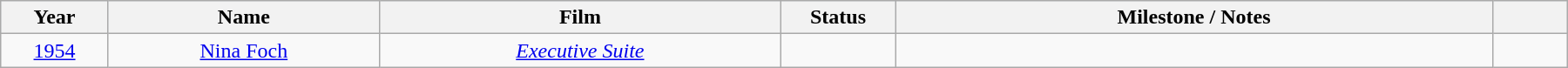<table class="wikitable" style="text-align: center">
<tr ---- bgcolor="#ebf5ff">
<th width="075">Year</th>
<th width="200">Name</th>
<th width="300">Film</th>
<th width="080">Status</th>
<th width="450">Milestone / Notes</th>
<th width="050"></th>
</tr>
<tr>
<td><a href='#'>1954</a></td>
<td><a href='#'>Nina Foch</a></td>
<td><em><a href='#'>Executive Suite</a></em></td>
<td></td>
<td></td>
<td></td>
</tr>
</table>
